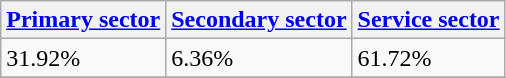<table class="wikitable" border="1">
<tr>
<th><a href='#'>Primary sector</a></th>
<th><a href='#'>Secondary sector</a></th>
<th><a href='#'>Service sector</a></th>
</tr>
<tr>
<td>31.92%</td>
<td>6.36%</td>
<td>61.72%</td>
</tr>
<tr>
</tr>
</table>
